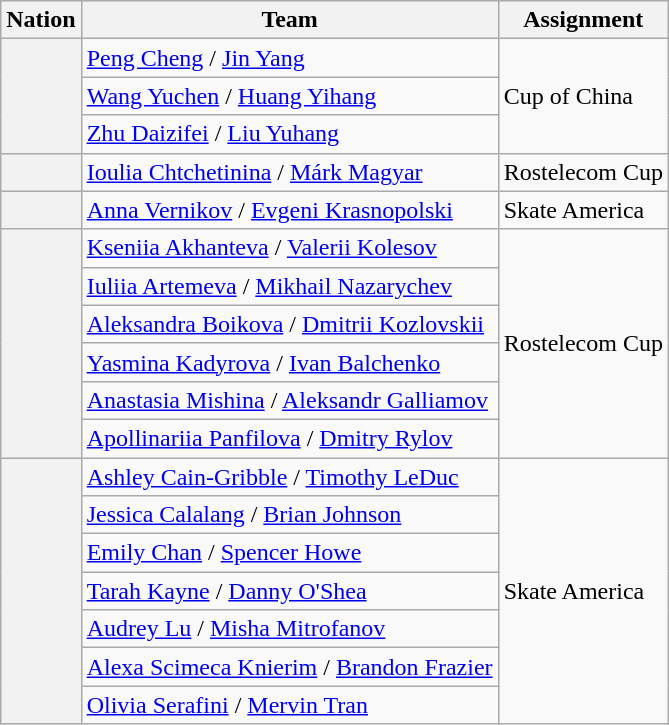<table class="wikitable unsortable" style="text-align:left">
<tr>
<th scope="col">Nation</th>
<th scope="col">Team</th>
<th scope="col">Assignment</th>
</tr>
<tr>
<th scope="row" style="text-align:left" rowspan="3"></th>
<td><a href='#'>Peng Cheng</a> / <a href='#'>Jin Yang</a></td>
<td rowspan="3">Cup of China</td>
</tr>
<tr>
<td><a href='#'>Wang Yuchen</a> / <a href='#'>Huang Yihang</a></td>
</tr>
<tr>
<td><a href='#'>Zhu Daizifei</a> / <a href='#'>Liu Yuhang</a></td>
</tr>
<tr>
<th scope="row" style="text-align:left"></th>
<td><a href='#'>Ioulia Chtchetinina</a> / <a href='#'>Márk Magyar</a></td>
<td>Rostelecom Cup</td>
</tr>
<tr>
<th scope="row" style="text-align:left"></th>
<td><a href='#'>Anna Vernikov</a> / <a href='#'>Evgeni Krasnopolski</a></td>
<td>Skate America</td>
</tr>
<tr>
<th scope="row" style="text-align:left" rowspan="6"></th>
<td><a href='#'>Kseniia Akhanteva</a> / <a href='#'>Valerii Kolesov</a></td>
<td rowspan="6">Rostelecom Cup</td>
</tr>
<tr>
<td><a href='#'>Iuliia Artemeva</a> / <a href='#'>Mikhail Nazarychev</a></td>
</tr>
<tr>
<td><a href='#'>Aleksandra Boikova</a> / <a href='#'>Dmitrii Kozlovskii</a></td>
</tr>
<tr>
<td><a href='#'>Yasmina Kadyrova</a> / <a href='#'>Ivan Balchenko</a></td>
</tr>
<tr>
<td><a href='#'>Anastasia Mishina</a> / <a href='#'>Aleksandr Galliamov</a></td>
</tr>
<tr>
<td><a href='#'>Apollinariia Panfilova</a> / <a href='#'>Dmitry Rylov</a></td>
</tr>
<tr>
<th scope="row" style="text-align:left" rowspan="7"></th>
<td><a href='#'>Ashley Cain-Gribble</a> / <a href='#'>Timothy LeDuc</a></td>
<td rowspan="7">Skate America</td>
</tr>
<tr>
<td><a href='#'>Jessica Calalang</a> / <a href='#'>Brian Johnson</a></td>
</tr>
<tr>
<td><a href='#'>Emily Chan</a> / <a href='#'>Spencer Howe</a></td>
</tr>
<tr>
<td><a href='#'>Tarah Kayne</a> / <a href='#'>Danny O'Shea</a></td>
</tr>
<tr>
<td><a href='#'>Audrey Lu</a> / <a href='#'>Misha Mitrofanov</a></td>
</tr>
<tr>
<td><a href='#'>Alexa Scimeca Knierim</a> / <a href='#'>Brandon Frazier</a></td>
</tr>
<tr>
<td><a href='#'>Olivia Serafini</a> / <a href='#'>Mervin Tran</a></td>
</tr>
</table>
